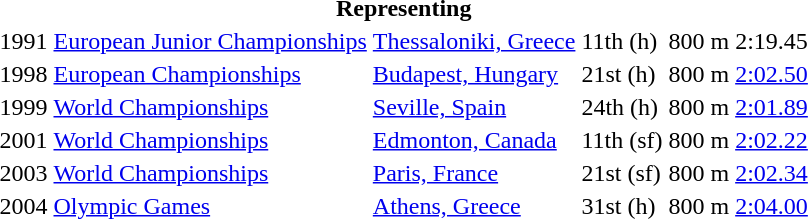<table>
<tr>
<th colspan="6">Representing </th>
</tr>
<tr>
<td>1991</td>
<td><a href='#'>European Junior Championships</a></td>
<td><a href='#'>Thessaloniki, Greece</a></td>
<td>11th (h)</td>
<td>800 m</td>
<td>2:19.45</td>
</tr>
<tr>
<td>1998</td>
<td><a href='#'>European Championships</a></td>
<td><a href='#'>Budapest, Hungary</a></td>
<td>21st (h)</td>
<td>800 m</td>
<td><a href='#'>2:02.50</a></td>
</tr>
<tr>
<td>1999</td>
<td><a href='#'>World Championships</a></td>
<td><a href='#'>Seville, Spain</a></td>
<td>24th (h)</td>
<td>800 m</td>
<td><a href='#'>2:01.89</a></td>
</tr>
<tr>
<td>2001</td>
<td><a href='#'>World Championships</a></td>
<td><a href='#'>Edmonton, Canada</a></td>
<td>11th (sf)</td>
<td>800 m</td>
<td><a href='#'>2:02.22</a></td>
</tr>
<tr>
<td>2003</td>
<td><a href='#'>World Championships</a></td>
<td><a href='#'>Paris, France</a></td>
<td>21st (sf)</td>
<td>800 m</td>
<td><a href='#'>2:02.34</a></td>
</tr>
<tr>
<td>2004</td>
<td><a href='#'>Olympic Games</a></td>
<td><a href='#'>Athens, Greece</a></td>
<td>31st (h)</td>
<td>800 m</td>
<td><a href='#'>2:04.00</a></td>
</tr>
</table>
